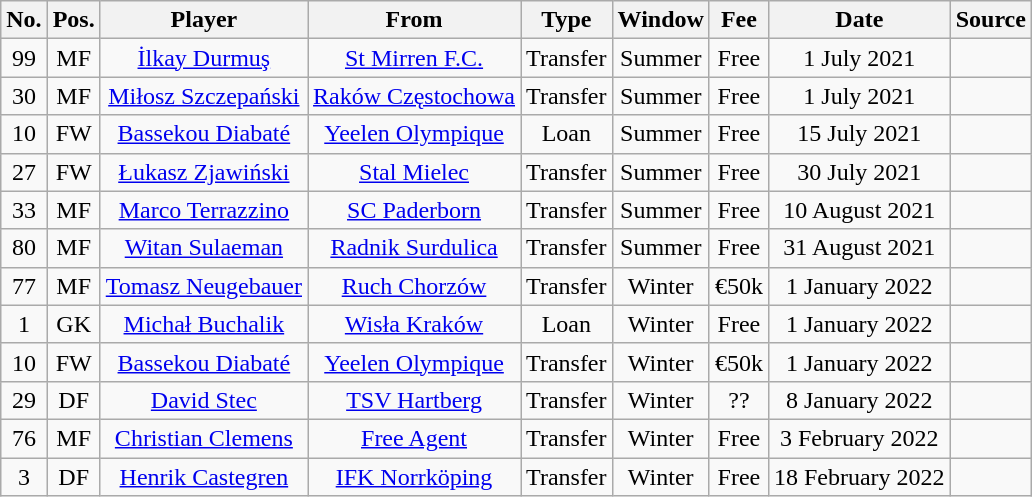<table class="wikitable" style="text-align: center">
<tr>
<th>No.</th>
<th>Pos.</th>
<th>Player</th>
<th>From</th>
<th>Type</th>
<th>Window</th>
<th>Fee</th>
<th>Date</th>
<th>Source</th>
</tr>
<tr>
<td>99</td>
<td>MF</td>
<td><a href='#'>İlkay Durmuş</a></td>
<td><a href='#'>St Mirren F.C.</a></td>
<td>Transfer</td>
<td>Summer</td>
<td>Free</td>
<td>1 July 2021</td>
<td></td>
</tr>
<tr>
<td>30</td>
<td>MF</td>
<td><a href='#'>Miłosz Szczepański</a></td>
<td><a href='#'>Raków Częstochowa</a></td>
<td>Transfer</td>
<td>Summer</td>
<td>Free</td>
<td>1 July 2021</td>
<td></td>
</tr>
<tr>
<td>10</td>
<td>FW</td>
<td><a href='#'>Bassekou Diabaté</a></td>
<td><a href='#'>Yeelen Olympique</a></td>
<td>Loan</td>
<td>Summer</td>
<td>Free</td>
<td>15 July 2021</td>
<td></td>
</tr>
<tr>
<td>27</td>
<td>FW</td>
<td><a href='#'>Łukasz Zjawiński</a></td>
<td><a href='#'>Stal Mielec</a></td>
<td>Transfer</td>
<td>Summer</td>
<td>Free</td>
<td>30 July 2021</td>
<td></td>
</tr>
<tr>
<td>33</td>
<td>MF</td>
<td><a href='#'>Marco Terrazzino</a></td>
<td><a href='#'>SC Paderborn</a></td>
<td>Transfer</td>
<td>Summer</td>
<td>Free</td>
<td>10 August 2021</td>
<td></td>
</tr>
<tr>
<td>80</td>
<td>MF</td>
<td><a href='#'>Witan Sulaeman</a></td>
<td><a href='#'>Radnik Surdulica</a></td>
<td>Transfer</td>
<td>Summer</td>
<td>Free</td>
<td>31 August 2021</td>
<td></td>
</tr>
<tr>
<td>77</td>
<td>MF</td>
<td><a href='#'>Tomasz Neugebauer</a></td>
<td><a href='#'>Ruch Chorzów</a></td>
<td>Transfer</td>
<td>Winter</td>
<td>€50k</td>
<td>1 January 2022</td>
<td></td>
</tr>
<tr>
<td>1</td>
<td>GK</td>
<td><a href='#'>Michał Buchalik</a></td>
<td><a href='#'>Wisła Kraków</a></td>
<td>Loan</td>
<td>Winter</td>
<td>Free</td>
<td>1 January 2022</td>
<td></td>
</tr>
<tr>
<td>10</td>
<td>FW</td>
<td><a href='#'>Bassekou Diabaté</a></td>
<td><a href='#'>Yeelen Olympique</a></td>
<td>Transfer</td>
<td>Winter</td>
<td>€50k</td>
<td>1 January 2022</td>
<td></td>
</tr>
<tr>
<td>29</td>
<td>DF</td>
<td><a href='#'>David Stec</a></td>
<td><a href='#'>TSV Hartberg</a></td>
<td>Transfer</td>
<td>Winter</td>
<td>??</td>
<td>8 January 2022</td>
<td></td>
</tr>
<tr>
<td>76</td>
<td>MF</td>
<td><a href='#'>Christian Clemens</a></td>
<td><a href='#'>Free Agent</a></td>
<td>Transfer</td>
<td>Winter</td>
<td>Free</td>
<td>3 February 2022</td>
<td></td>
</tr>
<tr>
<td>3</td>
<td>DF</td>
<td><a href='#'>Henrik Castegren</a></td>
<td><a href='#'>IFK Norrköping</a></td>
<td>Transfer</td>
<td>Winter</td>
<td>Free</td>
<td>18 February 2022</td>
<td></td>
</tr>
</table>
